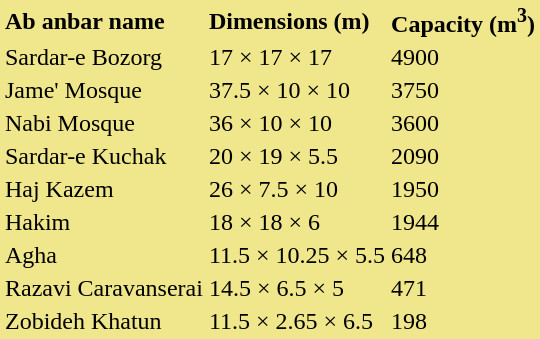<table style="background:khaki;margin:1em auto;">
<tr>
<td><strong>Ab anbar name</strong></td>
<td><strong>Dimensions (m)</strong></td>
<td><strong>Capacity (m<sup>3</sup>)</strong></td>
</tr>
<tr>
<td>Sardar-e Bozorg</td>
<td>17 × 17 × 17</td>
<td>4900</td>
</tr>
<tr>
<td>Jame' Mosque</td>
<td>37.5 × 10 × 10</td>
<td>3750</td>
</tr>
<tr>
<td>Nabi Mosque</td>
<td>36 × 10 × 10</td>
<td>3600</td>
</tr>
<tr>
<td>Sardar-e Kuchak</td>
<td>20 × 19 × 5.5</td>
<td>2090</td>
</tr>
<tr>
<td>Haj Kazem</td>
<td>26 × 7.5 × 10</td>
<td>1950</td>
</tr>
<tr>
<td>Hakim</td>
<td>18 × 18 × 6</td>
<td>1944</td>
</tr>
<tr>
<td>Agha</td>
<td>11.5 × 10.25 × 5.5</td>
<td>648</td>
</tr>
<tr>
<td>Razavi Caravanserai</td>
<td>14.5 × 6.5 × 5</td>
<td>471</td>
</tr>
<tr>
<td>Zobideh Khatun</td>
<td>11.5 × 2.65 × 6.5</td>
<td>198</td>
</tr>
</table>
